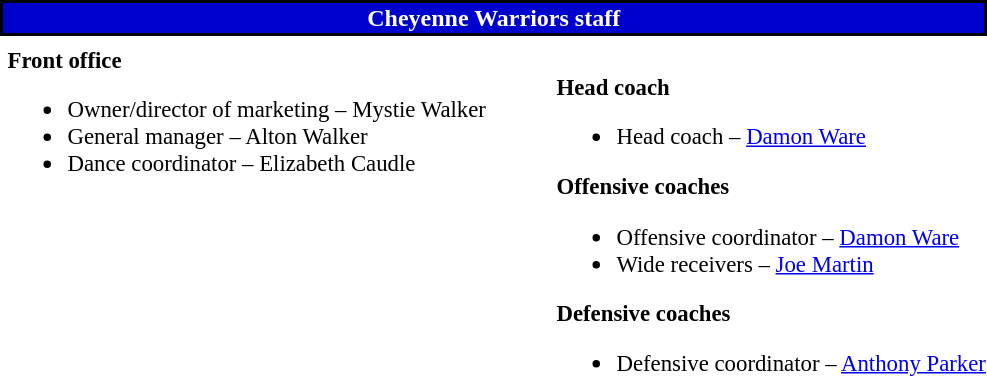<table class="toccolours" style="text-align: left;">
<tr>
<th colspan="7" style="background:#0000CD; color:white; text-align: center; border:2px solid black;"><strong>Cheyenne Warriors staff</strong></th>
</tr>
<tr>
<td colspan=7 align="right"></td>
</tr>
<tr>
<td valign="top"></td>
<td style="font-size: 95%;" valign="top"><strong>Front office</strong><br><ul><li>Owner/director of marketing – Mystie Walker</li><li>General manager – Alton Walker</li><li>Dance coordinator – Elizabeth Caudle</li></ul></td>
<td width="35"> </td>
<td valign="top"></td>
<td style="font-size: 95%;" valign="top"><br><strong>Head coach</strong><ul><li>Head coach – <a href='#'>Damon Ware</a></li></ul><strong>Offensive coaches</strong><ul><li>Offensive coordinator – <a href='#'>Damon Ware</a></li><li>Wide receivers – <a href='#'>Joe Martin</a></li></ul><strong>Defensive coaches</strong><ul><li>Defensive coordinator – <a href='#'>Anthony Parker</a></li></ul></td>
</tr>
</table>
